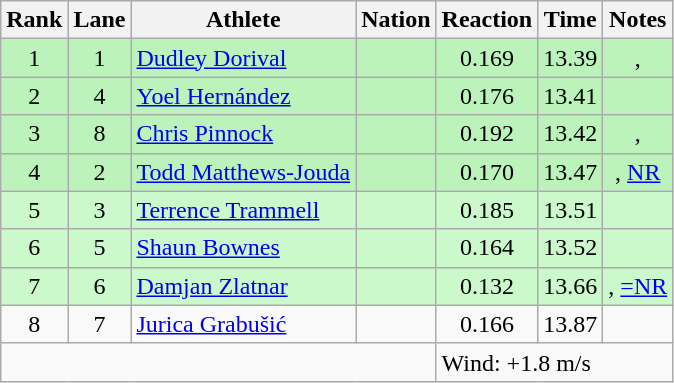<table class="wikitable sortable" style="text-align:center">
<tr>
<th>Rank</th>
<th>Lane</th>
<th>Athlete</th>
<th>Nation</th>
<th>Reaction</th>
<th>Time</th>
<th>Notes</th>
</tr>
<tr bgcolor=bbf3bb>
<td>1</td>
<td>1</td>
<td align=left><a href='#'>Dudley Dorival</a></td>
<td align=left></td>
<td>0.169</td>
<td>13.39</td>
<td>, </td>
</tr>
<tr bgcolor=bbf3bb>
<td>2</td>
<td>4</td>
<td align=left><a href='#'>Yoel Hernández</a></td>
<td align=left></td>
<td>0.176</td>
<td>13.41</td>
<td></td>
</tr>
<tr bgcolor=bbf3bb>
<td>3</td>
<td>8</td>
<td align=left><a href='#'>Chris Pinnock</a></td>
<td align=left></td>
<td>0.192</td>
<td>13.42</td>
<td>, </td>
</tr>
<tr bgcolor=bbf3bb>
<td>4</td>
<td>2</td>
<td align=left><a href='#'>Todd Matthews-Jouda</a></td>
<td align=left></td>
<td>0.170</td>
<td>13.47</td>
<td>, <a href='#'>NR</a></td>
</tr>
<tr bgcolor=ccf9cc>
<td>5</td>
<td>3</td>
<td align=left><a href='#'>Terrence Trammell</a></td>
<td align=left></td>
<td>0.185</td>
<td>13.51</td>
<td></td>
</tr>
<tr bgcolor=ccf9cc>
<td>6</td>
<td>5</td>
<td align=left><a href='#'>Shaun Bownes</a></td>
<td align=left></td>
<td>0.164</td>
<td>13.52</td>
<td></td>
</tr>
<tr bgcolor=ccf9cc>
<td>7</td>
<td>6</td>
<td align=left><a href='#'>Damjan Zlatnar</a></td>
<td align=left></td>
<td>0.132</td>
<td>13.66</td>
<td>, <a href='#'>=NR</a></td>
</tr>
<tr>
<td>8</td>
<td>7</td>
<td align=left><a href='#'>Jurica Grabušić</a></td>
<td align=left></td>
<td>0.166</td>
<td>13.87</td>
<td></td>
</tr>
<tr class="sortbottom">
<td colspan=4></td>
<td colspan="3" style="text-align:left;">Wind: +1.8 m/s</td>
</tr>
</table>
